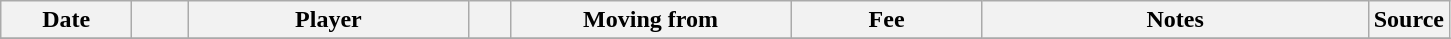<table class="wikitable sortable">
<tr>
<th style="width:80px;">Date</th>
<th style="width:30px;"></th>
<th style="width:180px;">Player</th>
<th style="width:20px;"></th>
<th style="width:180px;">Moving from</th>
<th style="width:120px;" class="unsortable">Fee</th>
<th style="width:250px;" class="unsortable">Notes</th>
<th style="width:20px;">Source</th>
</tr>
<tr>
</tr>
</table>
